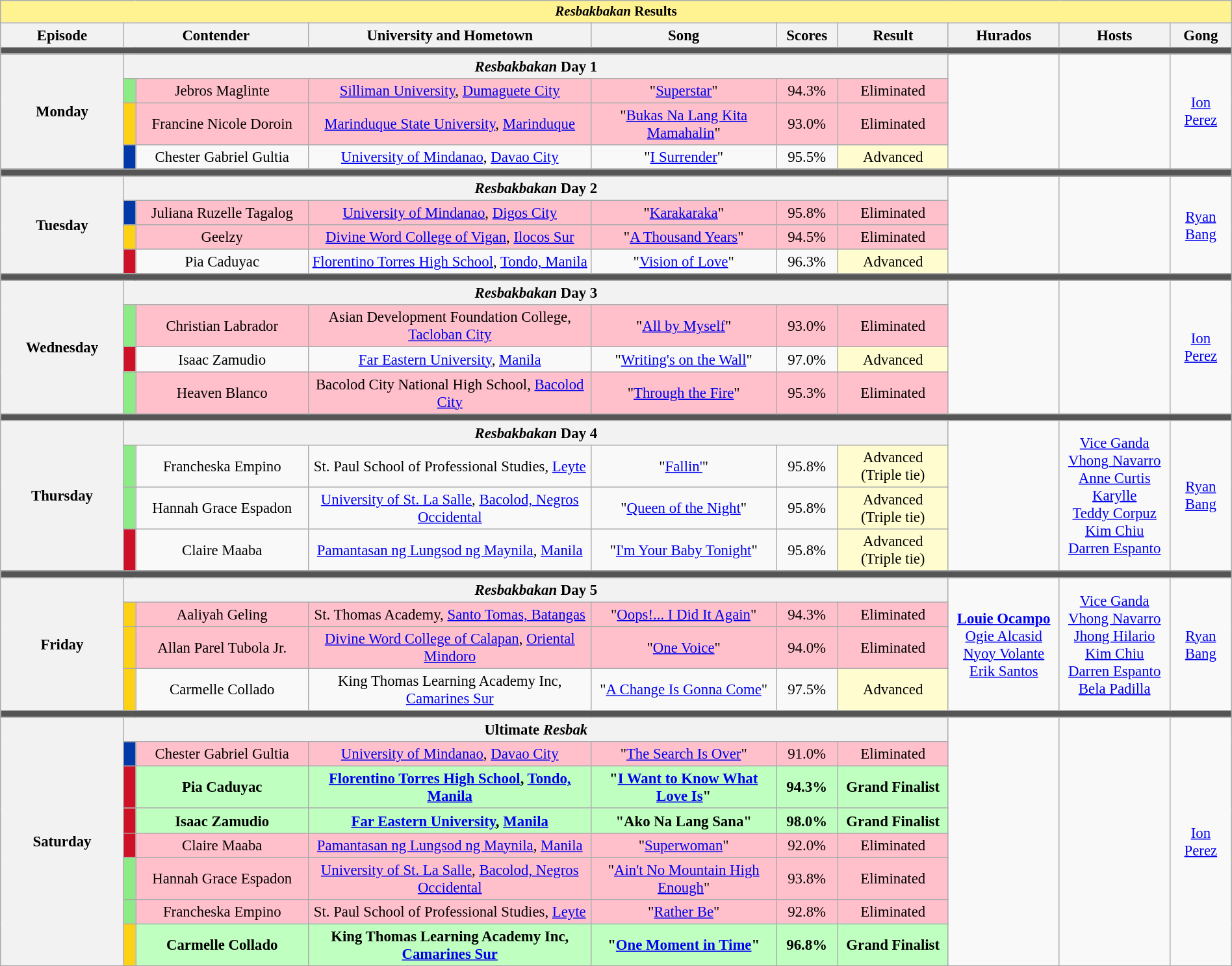<table class="wikitable mw-collapsible mw-collapsed" style="width:100%; text-align:center; font-size:95%;">
<tr>
<th colspan="10" style="background-color:#fff291;font-size:14px"><em>Resbakbakan</em> Results</th>
</tr>
<tr>
<th width="10%">Episode</th>
<th colspan="2" width="15%">Contender</th>
<th width="23%">University and Hometown</th>
<th width="15%">Song</th>
<th width="5%">Scores</th>
<th width="09%">Result</th>
<th width="09%">Hurados</th>
<th width="09%">Hosts</th>
<th width="05%">Gong</th>
</tr>
<tr>
<td colspan="10" style="background:#555;"></td>
</tr>
<tr>
<th rowspan="4">Monday<br></th>
<th colspan="6"><em>Resbakbakan</em> Day 1</th>
<td rowspan="4"></td>
<td rowspan="4"></td>
<td rowspan="4"><a href='#'>Ion Perez</a></td>
</tr>
<tr style="background:pink;">
<th width="01%" style="background:#8deb87"></th>
<td>Jebros Maglinte</td>
<td><a href='#'>Silliman University</a>, <a href='#'>Dumaguete City</a></td>
<td>"<a href='#'>Superstar</a>"</td>
<td>94.3%</td>
<td>Eliminated</td>
</tr>
<tr style="background:pink;">
<th width="01%" style="background:#FCD116"></th>
<td>Francine Nicole Doroin</td>
<td><a href='#'>Marinduque State University</a>, <a href='#'>Marinduque</a></td>
<td>"<a href='#'>Bukas Na Lang Kita Mamahalin</a>"</td>
<td>93.0%</td>
<td>Eliminated</td>
</tr>
<tr>
<th width="01%" style="background:#0038A8"></th>
<td>Chester Gabriel Gultia</td>
<td><a href='#'>University of Mindanao</a>, <a href='#'>Davao City</a></td>
<td>"<a href='#'>I Surrender</a>"</td>
<td>95.5%</td>
<td style="background:#FFFDD0">Advanced</td>
</tr>
<tr>
<td colspan="10" style="background:#555;"></td>
</tr>
<tr>
<th rowspan="4">Tuesday<br></th>
<th colspan="6"><em>Resbakbakan</em> Day 2</th>
<td rowspan="4"></td>
<td rowspan="4"></td>
<td rowspan="4"><a href='#'>Ryan Bang</a></td>
</tr>
<tr style="background:pink;">
<th width="01%" style="background:#0038A8"></th>
<td>Juliana Ruzelle Tagalog</td>
<td><a href='#'>University of Mindanao</a>, <a href='#'>Digos City</a></td>
<td>"<a href='#'>Karakaraka</a>"</td>
<td>95.8%</td>
<td>Eliminated</td>
</tr>
<tr style="background:pink;">
<th width="01%" style="background:#FCD116"></th>
<td>Geelzy</td>
<td><a href='#'>Divine Word College of Vigan</a>, <a href='#'>Ilocos Sur</a></td>
<td>"<a href='#'>A Thousand Years</a>"</td>
<td>94.5%</td>
<td>Eliminated</td>
</tr>
<tr>
<th width="01%" style="background:#CE1126"></th>
<td>Pia Caduyac</td>
<td><a href='#'>Florentino Torres High School</a>, <a href='#'>Tondo, Manila</a></td>
<td>"<a href='#'>Vision of Love</a>"</td>
<td>96.3%</td>
<td style="background:#FFFDD0">Advanced</td>
</tr>
<tr>
<td colspan="10" style="background:#555;"></td>
</tr>
<tr>
<th rowspan="4">Wednesday<br></th>
<th colspan="6"><em>Resbakbakan</em> Day 3</th>
<td rowspan="4"></td>
<td rowspan="4"></td>
<td rowspan="4"><a href='#'>Ion Perez</a></td>
</tr>
<tr style="background:pink;">
<th width="01%" style="background:#8deb87"></th>
<td>Christian Labrador</td>
<td>Asian Development Foundation College, <a href='#'>Tacloban City</a></td>
<td>"<a href='#'>All by Myself</a>"</td>
<td>93.0%</td>
<td>Eliminated</td>
</tr>
<tr>
<th width="01%" style="background:#CE1126"></th>
<td>Isaac Zamudio</td>
<td><a href='#'>Far Eastern University</a>, <a href='#'>Manila</a></td>
<td>"<a href='#'>Writing's on the Wall</a>"</td>
<td>97.0%</td>
<td style="background:#FFFDD0">Advanced</td>
</tr>
<tr style="background:pink;">
<th width="01%" style="background:#8deb87"></th>
<td>Heaven Blanco</td>
<td>Bacolod City National High School, <a href='#'>Bacolod City</a></td>
<td>"<a href='#'>Through the Fire</a>"</td>
<td>95.3%</td>
<td>Eliminated</td>
</tr>
<tr>
<td colspan="10" style="background:#555;"></td>
</tr>
<tr>
<th rowspan="4">Thursday<br></th>
<th colspan="6"><em>Resbakbakan</em> Day 4</th>
<td rowspan="4"></td>
<td rowspan="4"><a href='#'>Vice Ganda</a><br><a href='#'>Vhong Navarro</a><br><a href='#'>Anne Curtis</a><br><a href='#'>Karylle</a><br><a href='#'>Teddy Corpuz</a><br><a href='#'>Kim Chiu</a><br><a href='#'>Darren Espanto</a></td>
<td rowspan="4"><a href='#'>Ryan Bang</a></td>
</tr>
<tr>
<th width="01%" style="background:#8deb87"></th>
<td>Francheska Empino</td>
<td>St. Paul School of Professional Studies, <a href='#'>Leyte</a></td>
<td>"<a href='#'>Fallin'</a>"</td>
<td>95.8%</td>
<td style="background:#FFFDD0">Advanced (Triple tie)</td>
</tr>
<tr>
<th width="01%" style="background:#8deb87"></th>
<td>Hannah Grace Espadon</td>
<td><a href='#'>University of St. La Salle</a>, <a href='#'>Bacolod, Negros Occidental</a></td>
<td>"<a href='#'>Queen of the Night</a>"</td>
<td>95.8%</td>
<td style="background:#FFFDD0">Advanced (Triple tie)</td>
</tr>
<tr>
<th width="01%" style="background:#CE1126"></th>
<td>Claire Maaba</td>
<td><a href='#'>Pamantasan ng Lungsod ng Maynila</a>, <a href='#'>Manila</a></td>
<td>"<a href='#'>I'm Your Baby Tonight</a>"</td>
<td>95.8%</td>
<td style="background:#FFFDD0">Advanced (Triple tie)</td>
</tr>
<tr>
<td colspan="10" style="background:#555;"></td>
</tr>
<tr>
<th rowspan="4">Friday<br></th>
<th colspan="6"><em>Resbakbakan</em> Day 5</th>
<td rowspan="4"><strong><a href='#'>Louie Ocampo</a></strong><br><a href='#'>Ogie Alcasid</a><br><a href='#'>Nyoy Volante</a><br><a href='#'>Erik Santos</a></td>
<td rowspan="4"><a href='#'>Vice Ganda</a><br><a href='#'>Vhong Navarro</a><br><a href='#'>Jhong Hilario</a><br><a href='#'>Kim Chiu</a><br><a href='#'>Darren Espanto</a><br><a href='#'>Bela Padilla</a></td>
<td rowspan="4"><a href='#'>Ryan Bang</a></td>
</tr>
<tr style="background:pink;">
<th width="01%" style="background:#FCD116"></th>
<td>Aaliyah Geling</td>
<td>St. Thomas Academy, <a href='#'>Santo Tomas, Batangas</a></td>
<td>"<a href='#'>Oops!... I Did It Again</a>"</td>
<td>94.3%</td>
<td>Eliminated</td>
</tr>
<tr style="background:pink;">
<th width="01%" style="background:#FCD116"></th>
<td>Allan Parel Tubola Jr.</td>
<td><a href='#'>Divine Word College of Calapan</a>, <a href='#'>Oriental Mindoro</a></td>
<td>"<a href='#'>One Voice</a>"</td>
<td>94.0%</td>
<td>Eliminated</td>
</tr>
<tr>
<th width="01%" style="background:#FCD116"></th>
<td>Carmelle Collado</td>
<td>King Thomas Learning Academy Inc, <a href='#'>Camarines Sur</a></td>
<td>"<a href='#'>A Change Is Gonna Come</a>"</td>
<td>97.5%</td>
<td style="background:#FFFDD0">Advanced</td>
</tr>
<tr>
<td colspan="10" style="background:#555;"></td>
</tr>
<tr>
<th rowspan="8">Saturday<br></th>
<th colspan="6">Ultimate <em>Resbak</em></th>
<td rowspan="8"></td>
<td rowspan="8"></td>
<td rowspan="8"><a href='#'>Ion Perez</a></td>
</tr>
<tr style="background:pink;">
<th width="01%" style="background:#0038A8"></th>
<td>Chester Gabriel Gultia</td>
<td><a href='#'>University of Mindanao</a>, <a href='#'>Davao City</a></td>
<td>"<a href='#'>The Search Is Over</a>"</td>
<td>91.0%</td>
<td>Eliminated</td>
</tr>
<tr style="background:#BFFFC0;">
<th width="01%" style="background:#CE1126"></th>
<td><strong>Pia Caduyac</strong></td>
<td><strong><a href='#'>Florentino Torres High School</a>, <a href='#'>Tondo, Manila</a></strong></td>
<td><strong>"<a href='#'>I Want to Know What Love Is</a>"</strong></td>
<td><strong>94.3%</strong></td>
<td><strong>Grand Finalist</strong></td>
</tr>
<tr style="background:#BFFFC0;">
<th width="01%" style="background:#CE1126"></th>
<td><strong>Isaac Zamudio</strong></td>
<td><strong><a href='#'>Far Eastern University</a>, <a href='#'>Manila</a></strong></td>
<td><strong>"Ako Na Lang Sana"</strong></td>
<td><strong>98.0%</strong></td>
<td><strong>Grand Finalist</strong></td>
</tr>
<tr style="background:pink;">
<th width="01%" style="background:#CE1126"></th>
<td>Claire Maaba</td>
<td><a href='#'>Pamantasan ng Lungsod ng Maynila</a>, <a href='#'>Manila</a></td>
<td>"<a href='#'>Superwoman</a>"</td>
<td>92.0%</td>
<td>Eliminated</td>
</tr>
<tr style="background:pink;">
<th width="01%" style="background:#8deb87"></th>
<td>Hannah Grace Espadon</td>
<td><a href='#'>University of St. La Salle</a>, <a href='#'>Bacolod, Negros Occidental</a></td>
<td>"<a href='#'>Ain't No Mountain High Enough</a>"</td>
<td>93.8%</td>
<td>Eliminated</td>
</tr>
<tr style="background:pink;">
<th width="01%" style="background:#8deb87"></th>
<td>Francheska Empino</td>
<td>St. Paul School of Professional Studies, <a href='#'>Leyte</a></td>
<td>"<a href='#'>Rather Be</a>"</td>
<td>92.8%</td>
<td>Eliminated</td>
</tr>
<tr style="background:#BFFFC0;">
<th width="01%" style="background:#FCD116"></th>
<td><strong>Carmelle Collado</strong></td>
<td><strong>King Thomas Learning Academy Inc, <a href='#'>Camarines Sur</a></strong></td>
<td><strong>"<a href='#'>One Moment in Time</a>"</strong></td>
<td><strong>96.8%</strong></td>
<td><strong>Grand Finalist</strong></td>
</tr>
</table>
